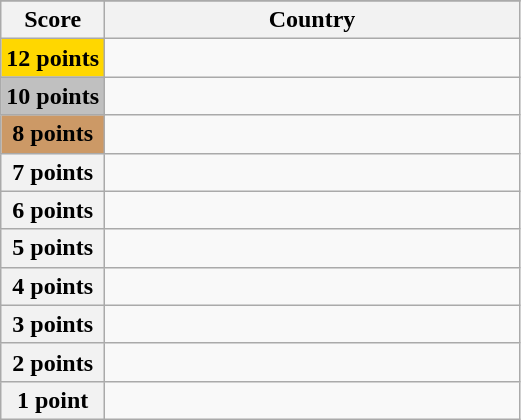<table class="wikitable">
<tr>
</tr>
<tr>
<th scope="col" width="20%">Score</th>
<th scope="col">Country</th>
</tr>
<tr>
<th scope="row" style="background:gold">12 points</th>
<td></td>
</tr>
<tr>
<th scope="row" style="background:silver">10 points</th>
<td></td>
</tr>
<tr>
<th scope="row" style="background:#CC9966">8 points</th>
<td></td>
</tr>
<tr>
<th scope="row">7 points</th>
<td></td>
</tr>
<tr>
<th scope="row">6 points</th>
<td></td>
</tr>
<tr>
<th scope="row">5 points</th>
<td></td>
</tr>
<tr>
<th scope="row">4 points</th>
<td></td>
</tr>
<tr>
<th scope="row">3 points</th>
<td></td>
</tr>
<tr>
<th scope="row">2 points</th>
<td></td>
</tr>
<tr>
<th scope="row">1 point</th>
<td></td>
</tr>
</table>
